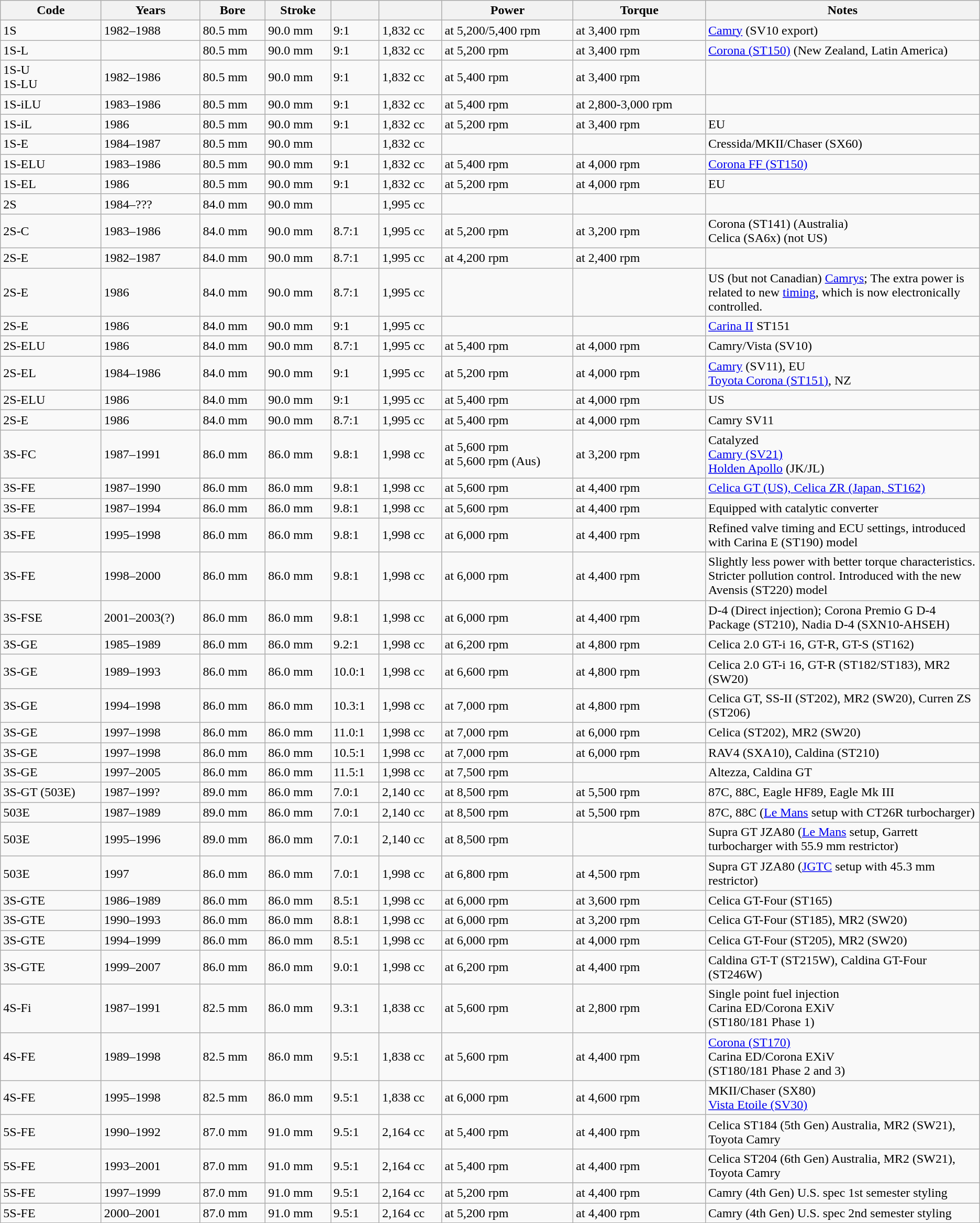<table class="wikitable">
<tr>
<th>Code</th>
<th>Years</th>
<th>Bore</th>
<th>Stroke</th>
<th></th>
<th></th>
<th>Power</th>
<th>Torque</th>
<th width="28%;">Notes</th>
</tr>
<tr>
<td>1S</td>
<td>1982–1988</td>
<td>80.5 mm</td>
<td>90.0 mm</td>
<td>9:1</td>
<td>1,832 cc</td>
<td> at 5,200/5,400 rpm</td>
<td> at 3,400 rpm</td>
<td><a href='#'>Camry</a> (SV10 export)</td>
</tr>
<tr>
<td>1S-L</td>
<td></td>
<td>80.5 mm</td>
<td>90.0 mm</td>
<td>9:1</td>
<td>1,832 cc</td>
<td> at 5,200 rpm</td>
<td> at 3,400 rpm</td>
<td><a href='#'>Corona (ST150)</a> (New Zealand, Latin America)</td>
</tr>
<tr>
<td>1S-U<br>1S-LU</td>
<td>1982–1986</td>
<td>80.5 mm</td>
<td>90.0 mm</td>
<td>9:1</td>
<td>1,832 cc</td>
<td> at 5,400 rpm</td>
<td> at 3,400 rpm</td>
<td></td>
</tr>
<tr>
<td>1S-iLU</td>
<td>1983–1986</td>
<td>80.5 mm</td>
<td>90.0 mm</td>
<td>9:1</td>
<td>1,832 cc</td>
<td> at 5,400 rpm</td>
<td> at 2,800-3,000 rpm</td>
<td></td>
</tr>
<tr>
<td>1S-iL</td>
<td>1986</td>
<td>80.5 mm</td>
<td>90.0 mm</td>
<td>9:1</td>
<td>1,832 cc</td>
<td> at 5,200 rpm</td>
<td> at 3,400 rpm</td>
<td>EU</td>
</tr>
<tr>
<td>1S-E</td>
<td>1984–1987</td>
<td>80.5 mm</td>
<td>90.0 mm</td>
<td></td>
<td>1,832 cc</td>
<td></td>
<td></td>
<td>Cressida/MKII/Chaser (SX60)</td>
</tr>
<tr>
<td>1S-ELU</td>
<td>1983–1986</td>
<td>80.5 mm</td>
<td>90.0 mm</td>
<td>9:1</td>
<td>1,832 cc</td>
<td> at 5,400 rpm</td>
<td> at 4,000 rpm</td>
<td><a href='#'>Corona FF (ST150)</a></td>
</tr>
<tr>
<td>1S-EL</td>
<td>1986</td>
<td>80.5 mm</td>
<td>90.0 mm</td>
<td>9:1</td>
<td>1,832 cc</td>
<td> at 5,200 rpm</td>
<td> at 4,000 rpm</td>
<td>EU</td>
</tr>
<tr>
<td>2S</td>
<td>1984–???</td>
<td>84.0 mm</td>
<td>90.0 mm</td>
<td></td>
<td>1,995 cc</td>
<td></td>
<td></td>
<td></td>
</tr>
<tr>
<td>2S-C</td>
<td>1983–1986</td>
<td>84.0 mm</td>
<td>90.0 mm</td>
<td>8.7:1</td>
<td>1,995 cc</td>
<td> at 5,200 rpm</td>
<td> at 3,200 rpm</td>
<td>Corona (ST141) (Australia)<br>Celica (SA6x) (not US)</td>
</tr>
<tr>
<td>2S-E</td>
<td>1982–1987</td>
<td>84.0 mm</td>
<td>90.0 mm</td>
<td>8.7:1</td>
<td>1,995 cc</td>
<td> at 4,200 rpm</td>
<td> at 2,400 rpm</td>
<td></td>
</tr>
<tr>
<td>2S-E</td>
<td>1986</td>
<td>84.0 mm</td>
<td>90.0 mm</td>
<td>8.7:1</td>
<td>1,995 cc</td>
<td></td>
<td></td>
<td>US (but not Canadian) <a href='#'>Camrys</a>; The extra power is related to new <a href='#'>timing</a>, which is now electronically controlled.</td>
</tr>
<tr>
<td>2S-E</td>
<td>1986</td>
<td>84.0 mm</td>
<td>90.0 mm</td>
<td>9:1</td>
<td>1,995 cc</td>
<td></td>
<td></td>
<td><a href='#'>Carina II</a> ST151</td>
</tr>
<tr>
<td>2S-ELU</td>
<td>1986</td>
<td>84.0 mm</td>
<td>90.0 mm</td>
<td>8.7:1</td>
<td>1,995 cc</td>
<td> at 5,400 rpm</td>
<td> at 4,000 rpm</td>
<td>Camry/Vista (SV10)</td>
</tr>
<tr>
<td>2S-EL</td>
<td>1984–1986</td>
<td>84.0 mm</td>
<td>90.0 mm</td>
<td>9:1</td>
<td>1,995 cc</td>
<td> at 5,200 rpm</td>
<td> at 4,000 rpm</td>
<td><a href='#'>Camry</a> (SV11), EU<br><a href='#'>Toyota Corona (ST151)</a>, NZ</td>
</tr>
<tr>
<td>2S-ELU</td>
<td>1986</td>
<td>84.0 mm</td>
<td>90.0 mm</td>
<td>9:1</td>
<td>1,995 cc</td>
<td> at 5,400 rpm</td>
<td> at 4,000 rpm</td>
<td>US</td>
</tr>
<tr>
<td>2S-E</td>
<td>1986</td>
<td>84.0 mm</td>
<td>90.0 mm</td>
<td>8.7:1</td>
<td>1,995 cc</td>
<td> at 5,400 rpm</td>
<td> at 4,000 rpm</td>
<td>Camry SV11</td>
</tr>
<tr>
<td>3S-FC</td>
<td>1987–1991</td>
<td>86.0 mm</td>
<td>86.0 mm</td>
<td>9.8:1</td>
<td>1,998 cc</td>
<td> at 5,600 rpm<br> at 5,600 rpm (Aus)</td>
<td> at 3,200 rpm</td>
<td>Catalyzed<br><a href='#'>Camry (SV21)</a><br><a href='#'>Holden Apollo</a> (JK/JL)</td>
</tr>
<tr>
<td>3S-FE</td>
<td>1987–1990</td>
<td>86.0 mm</td>
<td>86.0 mm</td>
<td>9.8:1</td>
<td>1,998 cc</td>
<td> at 5,600 rpm</td>
<td> at 4,400 rpm</td>
<td><a href='#'>Celica GT (US), Celica ZR (Japan, ST162)</a></td>
</tr>
<tr>
<td>3S-FE</td>
<td>1987–1994</td>
<td>86.0 mm</td>
<td>86.0 mm</td>
<td>9.8:1</td>
<td>1,998 cc</td>
<td> at 5,600 rpm</td>
<td> at 4,400 rpm</td>
<td>Equipped with catalytic converter</td>
</tr>
<tr>
<td>3S-FE</td>
<td>1995–1998</td>
<td>86.0 mm</td>
<td>86.0 mm</td>
<td>9.8:1</td>
<td>1,998 cc</td>
<td> at 6,000 rpm</td>
<td> at 4,400 rpm</td>
<td>Refined valve timing and ECU settings, introduced with Carina E (ST190) model</td>
</tr>
<tr>
<td>3S-FE</td>
<td>1998–2000</td>
<td>86.0 mm</td>
<td>86.0 mm</td>
<td>9.8:1</td>
<td>1,998 cc</td>
<td> at 6,000 rpm</td>
<td> at 4,400 rpm</td>
<td>Slightly less power with better torque characteristics. Stricter pollution control. Introduced with the new Avensis (ST220) model</td>
</tr>
<tr>
<td>3S-FSE</td>
<td>2001–2003(?)</td>
<td>86.0 mm</td>
<td>86.0 mm</td>
<td>9.8:1</td>
<td>1,998 cc</td>
<td> at 6,000 rpm</td>
<td> at 4,400 rpm</td>
<td>D-4 (Direct injection); Corona Premio G D-4 Package (ST210), Nadia D-4 (SXN10-AHSEH)</td>
</tr>
<tr>
<td>3S-GE</td>
<td>1985–1989</td>
<td>86.0 mm</td>
<td>86.0 mm</td>
<td>9.2:1</td>
<td>1,998 cc</td>
<td> at 6,200 rpm</td>
<td> at 4,800 rpm</td>
<td>Celica 2.0 GT-i 16, GT-R, GT-S (ST162)</td>
</tr>
<tr>
<td>3S-GE</td>
<td>1989–1993</td>
<td>86.0 mm</td>
<td>86.0 mm</td>
<td>10.0:1</td>
<td>1,998 cc</td>
<td> at 6,600 rpm</td>
<td> at 4,800 rpm</td>
<td>Celica 2.0 GT-i 16, GT-R (ST182/ST183), MR2 (SW20)</td>
</tr>
<tr>
<td>3S-GE</td>
<td>1994–1998</td>
<td>86.0 mm</td>
<td>86.0 mm</td>
<td>10.3:1</td>
<td>1,998 cc</td>
<td> at 7,000 rpm</td>
<td> at 4,800 rpm</td>
<td>Celica GT, SS-II (ST202), MR2 (SW20), Curren ZS (ST206)</td>
</tr>
<tr>
<td>3S-GE</td>
<td>1997–1998</td>
<td>86.0 mm</td>
<td>86.0 mm</td>
<td>11.0:1</td>
<td>1,998 cc</td>
<td> at 7,000 rpm</td>
<td> at 6,000 rpm</td>
<td>Celica (ST202), MR2 (SW20)</td>
</tr>
<tr>
<td>3S-GE</td>
<td>1997–1998</td>
<td>86.0 mm</td>
<td>86.0 mm</td>
<td>10.5:1</td>
<td>1,998 cc</td>
<td> at 7,000 rpm</td>
<td> at 6,000 rpm</td>
<td>RAV4 (SXA10), Caldina (ST210)</td>
</tr>
<tr>
<td>3S-GE</td>
<td>1997–2005</td>
<td>86.0 mm</td>
<td>86.0 mm</td>
<td>11.5:1</td>
<td>1,998 cc</td>
<td> at 7,500 rpm</td>
<td></td>
<td>Altezza, Caldina GT</td>
</tr>
<tr>
<td>3S-GT (503E)</td>
<td>1987–199?</td>
<td>89.0 mm</td>
<td>86.0 mm</td>
<td>7.0:1</td>
<td>2,140 cc</td>
<td> at 8,500 rpm</td>
<td> at 5,500 rpm</td>
<td>87C, 88C, Eagle HF89, Eagle Mk III</td>
</tr>
<tr>
<td>503E</td>
<td>1987–1989</td>
<td>89.0 mm</td>
<td>86.0 mm</td>
<td>7.0:1</td>
<td>2,140 cc</td>
<td> at 8,500 rpm</td>
<td> at 5,500 rpm</td>
<td>87C, 88C (<a href='#'>Le Mans</a> setup with CT26R turbocharger)</td>
</tr>
<tr>
<td>503E</td>
<td>1995–1996</td>
<td>89.0 mm</td>
<td>86.0 mm</td>
<td>7.0:1</td>
<td>2,140 cc</td>
<td> at 8,500 rpm</td>
<td></td>
<td>Supra GT JZA80 (<a href='#'>Le Mans</a> setup, Garrett turbocharger with 55.9 mm restrictor)</td>
</tr>
<tr>
<td>503E</td>
<td>1997</td>
<td>86.0 mm</td>
<td>86.0 mm</td>
<td>7.0:1</td>
<td>1,998 cc</td>
<td> at 6,800 rpm</td>
<td> at 4,500 rpm</td>
<td>Supra GT JZA80 (<a href='#'>JGTC</a> setup with 45.3 mm restrictor)</td>
</tr>
<tr>
<td>3S-GTE</td>
<td>1986–1989</td>
<td>86.0 mm</td>
<td>86.0 mm</td>
<td>8.5:1</td>
<td>1,998 cc</td>
<td> at 6,000 rpm</td>
<td> at 3,600 rpm</td>
<td>Celica GT-Four (ST165)</td>
</tr>
<tr>
<td>3S-GTE</td>
<td>1990–1993</td>
<td>86.0 mm</td>
<td>86.0 mm</td>
<td>8.8:1</td>
<td>1,998 cc</td>
<td> at 6,000 rpm</td>
<td> at 3,200 rpm</td>
<td>Celica GT-Four (ST185), MR2 (SW20)</td>
</tr>
<tr>
<td>3S-GTE</td>
<td>1994–1999</td>
<td>86.0 mm</td>
<td>86.0 mm</td>
<td>8.5:1</td>
<td>1,998 cc</td>
<td> at 6,000 rpm</td>
<td> at 4,000 rpm</td>
<td>Celica GT-Four (ST205), MR2 (SW20)</td>
</tr>
<tr>
<td>3S-GTE</td>
<td>1999–2007</td>
<td>86.0 mm</td>
<td>86.0 mm</td>
<td>9.0:1</td>
<td>1,998 cc</td>
<td> at 6,200 rpm</td>
<td> at 4,400 rpm</td>
<td>Caldina GT-T (ST215W), Caldina GT-Four (ST246W)</td>
</tr>
<tr>
<td>4S-Fi</td>
<td>1987–1991</td>
<td>82.5 mm</td>
<td>86.0 mm</td>
<td>9.3:1</td>
<td>1,838 cc</td>
<td> at 5,600 rpm</td>
<td> at 2,800 rpm</td>
<td>Single point fuel injection <br>Carina ED/Corona EXiV<br>(ST180/181 Phase 1)</td>
</tr>
<tr>
<td>4S-FE</td>
<td>1989–1998</td>
<td>82.5 mm</td>
<td>86.0 mm</td>
<td>9.5:1</td>
<td>1,838 cc</td>
<td> at 5,600 rpm</td>
<td> at 4,400 rpm</td>
<td><a href='#'>Corona (ST170)</a> <br>Carina ED/Corona EXiV<br>(ST180/181 Phase 2 and 3)</td>
</tr>
<tr>
<td>4S-FE</td>
<td>1995–1998</td>
<td>82.5 mm</td>
<td>86.0 mm</td>
<td>9.5:1</td>
<td>1,838 cc</td>
<td> at 6,000 rpm</td>
<td> at 4,600 rpm</td>
<td>MKII/Chaser (SX80)<br><a href='#'>Vista Etoile (SV30)</a></td>
</tr>
<tr>
<td>5S-FE</td>
<td>1990–1992</td>
<td>87.0 mm</td>
<td>91.0 mm</td>
<td>9.5:1</td>
<td>2,164 cc</td>
<td> at 5,400 rpm</td>
<td> at 4,400 rpm</td>
<td>Celica ST184 (5th Gen) Australia, MR2 (SW21), Toyota Camry</td>
</tr>
<tr>
<td>5S-FE</td>
<td>1993–2001</td>
<td>87.0 mm</td>
<td>91.0 mm</td>
<td>9.5:1</td>
<td>2,164 cc</td>
<td> at 5,400 rpm</td>
<td> at 4,400 rpm</td>
<td>Celica ST204 (6th Gen) Australia, MR2 (SW21), Toyota Camry</td>
</tr>
<tr>
<td>5S-FE</td>
<td>1997–1999</td>
<td>87.0 mm</td>
<td>91.0 mm</td>
<td>9.5:1</td>
<td>2,164 cc</td>
<td> at 5,200 rpm</td>
<td> at 4,400 rpm</td>
<td>Camry (4th Gen) U.S. spec 1st semester styling</td>
</tr>
<tr>
<td>5S-FE</td>
<td>2000–2001</td>
<td>87.0 mm</td>
<td>91.0 mm</td>
<td>9.5:1</td>
<td>2,164 cc</td>
<td> at 5,200 rpm</td>
<td> at 4,400 rpm</td>
<td>Camry (4th Gen) U.S. spec 2nd semester styling</td>
</tr>
</table>
